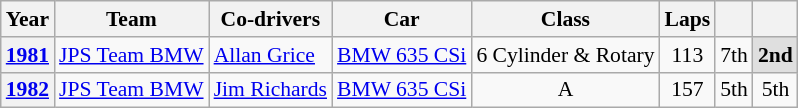<table class="wikitable" style="text-align:center; font-size:90%">
<tr>
<th>Year</th>
<th>Team</th>
<th>Co-drivers</th>
<th>Car</th>
<th>Class</th>
<th>Laps</th>
<th></th>
<th></th>
</tr>
<tr>
<th><a href='#'>1981</a></th>
<td align="left"> <a href='#'>JPS Team BMW</a></td>
<td align="left"> <a href='#'>Allan Grice</a></td>
<td align="left"><a href='#'>BMW 635 CSi</a></td>
<td>6 Cylinder & Rotary</td>
<td>113</td>
<td>7th</td>
<td style="background:#dfdfdf;"><strong>2nd</strong></td>
</tr>
<tr>
<th><a href='#'>1982</a></th>
<td align="left"> <a href='#'>JPS Team BMW</a></td>
<td align="left"> <a href='#'>Jim Richards</a></td>
<td align="left"><a href='#'>BMW 635 CSi</a></td>
<td>A</td>
<td>157</td>
<td>5th</td>
<td>5th</td>
</tr>
</table>
